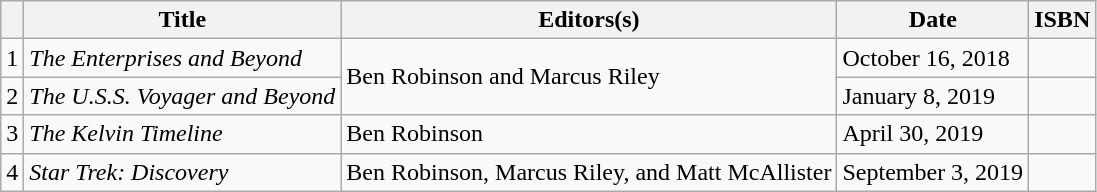<table class="wikitable">
<tr>
<th></th>
<th>Title</th>
<th>Editors(s)</th>
<th>Date</th>
<th>ISBN</th>
</tr>
<tr>
<td>1</td>
<td><em>The Enterprises and Beyond</em></td>
<td rowspan="2">Ben Robinson and Marcus Riley</td>
<td>October 16, 2018</td>
<td></td>
</tr>
<tr>
<td>2</td>
<td><em>The U.S.S. Voyager and Beyond</em></td>
<td>January 8, 2019</td>
<td></td>
</tr>
<tr>
<td>3</td>
<td><em>The Kelvin Timeline</em></td>
<td>Ben Robinson</td>
<td>April 30, 2019</td>
<td></td>
</tr>
<tr>
<td>4</td>
<td><em>Star Trek: Discovery</em></td>
<td>Ben Robinson, Marcus Riley, and Matt McAllister</td>
<td>September 3, 2019</td>
<td></td>
</tr>
</table>
